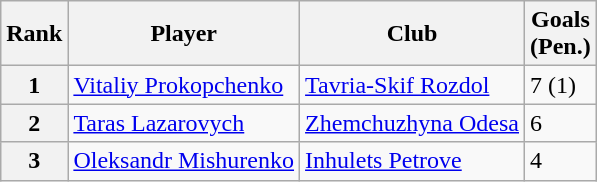<table class="wikitable">
<tr>
<th>Rank</th>
<th>Player</th>
<th>Club</th>
<th>Goals<br>(Pen.)</th>
</tr>
<tr>
<th>1</th>
<td align="left"> <a href='#'>Vitaliy Prokopchenko</a></td>
<td align="left"><a href='#'>Tavria-Skif Rozdol</a></td>
<td>7 (1)</td>
</tr>
<tr>
<th>2</th>
<td align="left"> <a href='#'>Taras Lazarovych</a></td>
<td align="left"><a href='#'>Zhemchuzhyna Odesa</a></td>
<td>6</td>
</tr>
<tr>
<th>3</th>
<td align="left"> <a href='#'>Oleksandr Mishurenko</a></td>
<td align="left"><a href='#'>Inhulets Petrove</a></td>
<td>4</td>
</tr>
</table>
